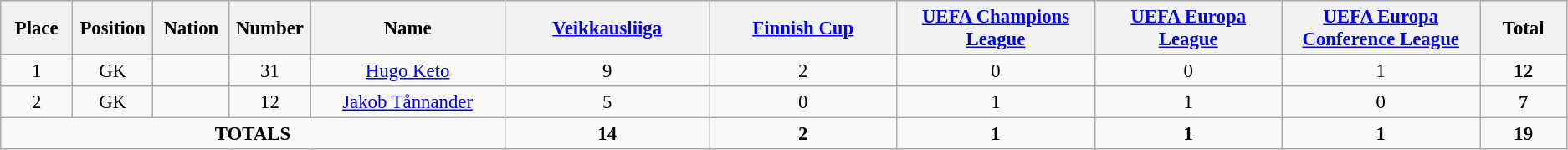<table class="wikitable" style="font-size: 95%; text-align: center;">
<tr>
<th width=60>Place</th>
<th width=60>Position</th>
<th width=60>Nation</th>
<th width=60>Number</th>
<th width=200>Name</th>
<th width=200><a href='#'>Veikkausliiga</a></th>
<th width=200><a href='#'>Finnish Cup</a></th>
<th width=200><a href='#'>UEFA Champions League</a></th>
<th width=200><a href='#'>UEFA Europa League</a></th>
<th width=200><a href='#'>UEFA Europa Conference League</a></th>
<th width=80><strong>Total</strong></th>
</tr>
<tr>
<td>1</td>
<td>GK</td>
<td></td>
<td>31</td>
<td><a href='#'>Hugo Keto</a></td>
<td>9</td>
<td>2</td>
<td>0</td>
<td>0</td>
<td>1</td>
<td><strong>12</strong></td>
</tr>
<tr>
<td>2</td>
<td>GK</td>
<td></td>
<td>12</td>
<td><a href='#'>Jakob Tånnander</a></td>
<td>5</td>
<td>0</td>
<td>1</td>
<td>1</td>
<td>0</td>
<td><strong>7</strong></td>
</tr>
<tr>
<td colspan="5"><strong>TOTALS</strong></td>
<td><strong>14</strong></td>
<td><strong>2</strong></td>
<td><strong>1</strong></td>
<td><strong>1</strong></td>
<td><strong>1</strong></td>
<td><strong>19</strong></td>
</tr>
</table>
